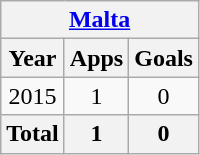<table class="wikitable" style="text-align:center">
<tr>
<th colspan=3><a href='#'>Malta</a></th>
</tr>
<tr>
<th>Year</th>
<th>Apps</th>
<th>Goals</th>
</tr>
<tr>
<td>2015</td>
<td>1</td>
<td>0</td>
</tr>
<tr>
<th>Total</th>
<th>1</th>
<th>0</th>
</tr>
</table>
